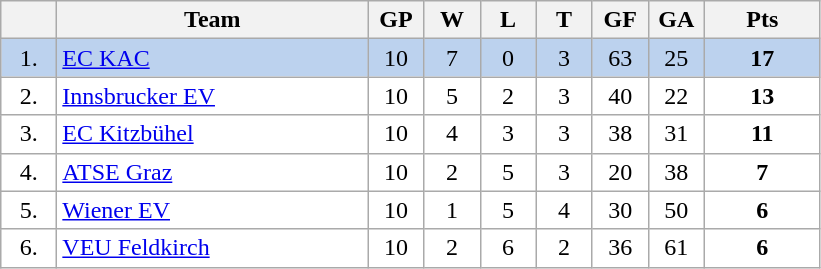<table class="wikitable">
<tr>
<th width="30"></th>
<th width="200">Team</th>
<th width="30">GP</th>
<th width="30">W</th>
<th width="30">L</th>
<th width="30">T</th>
<th width="30">GF</th>
<th width="30">GA</th>
<th width="70">Pts</th>
</tr>
<tr bgcolor="#BCD2EE" align="center">
<td>1.</td>
<td align="left"><a href='#'>EC KAC</a></td>
<td>10</td>
<td>7</td>
<td>0</td>
<td>3</td>
<td>63</td>
<td>25</td>
<td><strong>17</strong></td>
</tr>
<tr bgcolor="#FFFFFF" align="center">
<td>2.</td>
<td align="left"><a href='#'>Innsbrucker EV</a></td>
<td>10</td>
<td>5</td>
<td>2</td>
<td>3</td>
<td>40</td>
<td>22</td>
<td><strong>13</strong></td>
</tr>
<tr bgcolor="#FFFFFF" align="center">
<td>3.</td>
<td align="left"><a href='#'>EC Kitzbühel</a></td>
<td>10</td>
<td>4</td>
<td>3</td>
<td>3</td>
<td>38</td>
<td>31</td>
<td><strong>11</strong></td>
</tr>
<tr bgcolor="#FFFFFF" align="center">
<td>4.</td>
<td align="left"><a href='#'>ATSE Graz</a></td>
<td>10</td>
<td>2</td>
<td>5</td>
<td>3</td>
<td>20</td>
<td>38</td>
<td><strong>7</strong></td>
</tr>
<tr bgcolor="#FFFFFF" align="center">
<td>5.</td>
<td align="left"><a href='#'>Wiener EV</a></td>
<td>10</td>
<td>1</td>
<td>5</td>
<td>4</td>
<td>30</td>
<td>50</td>
<td><strong>6</strong></td>
</tr>
<tr bgcolor="#FFFFFF" align="center">
<td>6.</td>
<td align="left"><a href='#'>VEU Feldkirch</a></td>
<td>10</td>
<td>2</td>
<td>6</td>
<td>2</td>
<td>36</td>
<td>61</td>
<td><strong>6</strong></td>
</tr>
</table>
